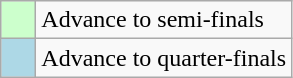<table class="wikitable">
<tr>
<td style="background:#cfc;">    </td>
<td>Advance to semi-finals</td>
</tr>
<tr>
<td style="background:#ADD8E6;">    </td>
<td>Advance to quarter-finals</td>
</tr>
</table>
